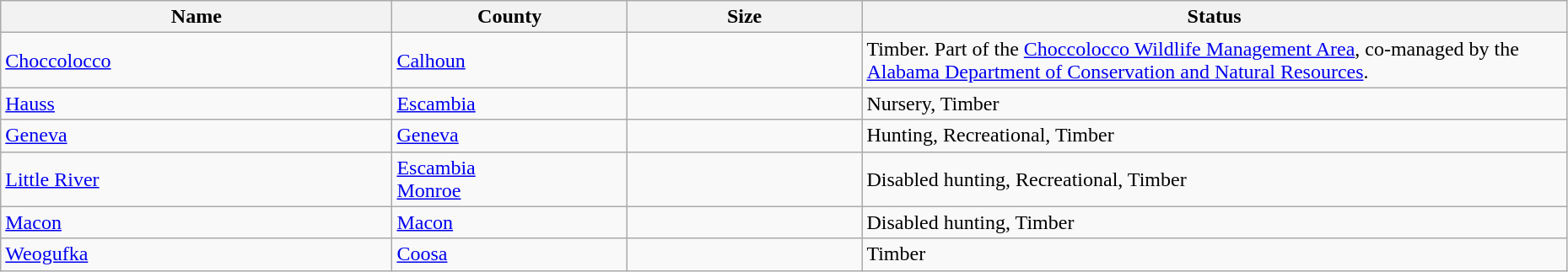<table class="wikitable sortable" style="width:98%">
<tr>
<th width = 25%><strong>Name</strong></th>
<th width = 15%><strong>County</strong></th>
<th width = 15%><strong>Size</strong></th>
<th width = 45%><strong>Status</strong></th>
</tr>
<tr>
<td><a href='#'>Choccolocco</a></td>
<td><a href='#'>Calhoun</a></td>
<td></td>
<td>Timber. Part of the <a href='#'>Choccolocco Wildlife Management Area</a>, co-managed by the <a href='#'>Alabama Department of Conservation and Natural Resources</a>.</td>
</tr>
<tr>
<td><a href='#'>Hauss</a></td>
<td><a href='#'>Escambia</a></td>
<td></td>
<td>Nursery, Timber</td>
</tr>
<tr>
<td><a href='#'>Geneva</a></td>
<td><a href='#'>Geneva</a></td>
<td></td>
<td>Hunting, Recreational, Timber</td>
</tr>
<tr>
<td><a href='#'>Little River</a></td>
<td><a href='#'>Escambia</a><br><a href='#'>Monroe</a></td>
<td></td>
<td>Disabled hunting, Recreational, Timber</td>
</tr>
<tr>
<td><a href='#'>Macon</a></td>
<td><a href='#'>Macon</a></td>
<td></td>
<td>Disabled hunting, Timber</td>
</tr>
<tr>
<td><a href='#'>Weogufka</a></td>
<td><a href='#'>Coosa</a></td>
<td></td>
<td>Timber</td>
</tr>
</table>
